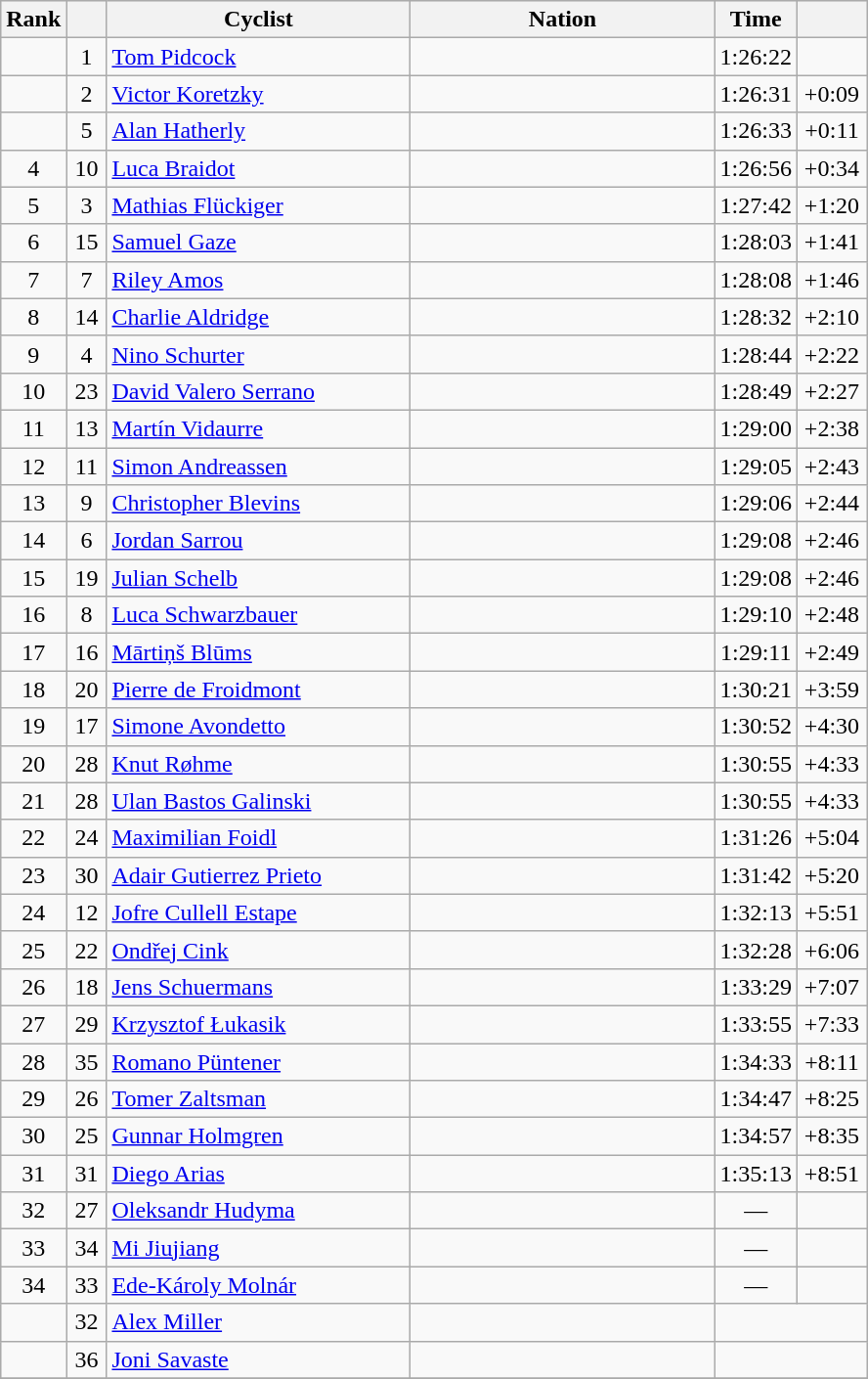<table class="wikitable sortable" style="text-align:center">
<tr style="background:#efefef;">
<th width="30">Rank</th>
<th width="20"></th>
<th width="200">Cyclist</th>
<th width="200">Nation</th>
<th width="40">Time</th>
<th width="40"></th>
</tr>
<tr>
<td></td>
<td>1</td>
<td align="left"><a href='#'>Tom Pidcock</a></td>
<td align="left"></td>
<td>1:26:22</td>
<td></td>
</tr>
<tr>
<td></td>
<td>2</td>
<td align="left"><a href='#'>Victor Koretzky</a></td>
<td align="left"></td>
<td>1:26:31</td>
<td>+0:09</td>
</tr>
<tr>
<td></td>
<td>5</td>
<td align="left"><a href='#'>Alan Hatherly</a></td>
<td align="left"></td>
<td>1:26:33</td>
<td>+0:11</td>
</tr>
<tr>
<td>4</td>
<td>10</td>
<td align="left"><a href='#'>Luca Braidot</a></td>
<td align="left"></td>
<td>1:26:56</td>
<td>+0:34</td>
</tr>
<tr>
<td>5</td>
<td>3</td>
<td align="left"><a href='#'>Mathias Flückiger</a></td>
<td align="left"></td>
<td>1:27:42</td>
<td>+1:20</td>
</tr>
<tr>
<td>6</td>
<td>15</td>
<td align="left"><a href='#'>Samuel Gaze</a></td>
<td align="left"></td>
<td>1:28:03</td>
<td>+1:41</td>
</tr>
<tr>
<td>7</td>
<td>7</td>
<td align="left"><a href='#'>Riley Amos</a></td>
<td align="left"></td>
<td>1:28:08</td>
<td>+1:46</td>
</tr>
<tr>
<td>8</td>
<td>14</td>
<td align="left"><a href='#'>Charlie Aldridge</a></td>
<td align="left"></td>
<td>1:28:32</td>
<td>+2:10</td>
</tr>
<tr>
<td>9</td>
<td>4</td>
<td align="left"><a href='#'>Nino Schurter</a></td>
<td align="left"></td>
<td>1:28:44</td>
<td>+2:22</td>
</tr>
<tr>
<td>10</td>
<td>23</td>
<td align="left"><a href='#'>David Valero Serrano</a></td>
<td align="left"></td>
<td>1:28:49</td>
<td>+2:27</td>
</tr>
<tr>
<td>11</td>
<td>13</td>
<td align="left"><a href='#'>Martín Vidaurre</a></td>
<td align="left"></td>
<td>1:29:00</td>
<td>+2:38</td>
</tr>
<tr>
<td>12</td>
<td>11</td>
<td align="left"><a href='#'>Simon Andreassen</a></td>
<td align="left"></td>
<td>1:29:05</td>
<td>+2:43</td>
</tr>
<tr>
<td>13</td>
<td>9</td>
<td align="left"><a href='#'>Christopher Blevins</a></td>
<td align="left"></td>
<td>1:29:06</td>
<td>+2:44</td>
</tr>
<tr>
<td>14</td>
<td>6</td>
<td align="left"><a href='#'>Jordan Sarrou</a></td>
<td align="left"></td>
<td>1:29:08</td>
<td>+2:46</td>
</tr>
<tr>
<td>15</td>
<td>19</td>
<td align="left"><a href='#'>Julian Schelb</a></td>
<td align="left"></td>
<td>1:29:08</td>
<td>+2:46</td>
</tr>
<tr>
<td>16</td>
<td>8</td>
<td align="left"><a href='#'>Luca Schwarzbauer</a></td>
<td align="left"></td>
<td>1:29:10</td>
<td>+2:48</td>
</tr>
<tr>
<td>17</td>
<td>16</td>
<td align="left"><a href='#'>Mārtiņš Blūms</a></td>
<td align="left"></td>
<td>1:29:11</td>
<td>+2:49</td>
</tr>
<tr>
<td>18</td>
<td>20</td>
<td align="left"><a href='#'>Pierre de Froidmont</a></td>
<td align="left"></td>
<td>1:30:21</td>
<td>+3:59</td>
</tr>
<tr>
<td>19</td>
<td>17</td>
<td align="left"><a href='#'>Simone Avondetto</a></td>
<td align="left"></td>
<td>1:30:52</td>
<td>+4:30</td>
</tr>
<tr>
<td>20</td>
<td>28</td>
<td align="left"><a href='#'>Knut Røhme</a></td>
<td align="left"></td>
<td>1:30:55</td>
<td>+4:33</td>
</tr>
<tr>
<td>21</td>
<td>28</td>
<td align="left"><a href='#'>Ulan Bastos Galinski</a></td>
<td align="left"></td>
<td>1:30:55</td>
<td>+4:33</td>
</tr>
<tr>
<td>22</td>
<td>24</td>
<td align="left"><a href='#'>Maximilian Foidl</a></td>
<td align="left"></td>
<td>1:31:26</td>
<td>+5:04</td>
</tr>
<tr>
<td>23</td>
<td>30</td>
<td align="left"><a href='#'>Adair Gutierrez Prieto</a></td>
<td align="left"></td>
<td>1:31:42</td>
<td>+5:20</td>
</tr>
<tr>
<td>24</td>
<td>12</td>
<td align="left"><a href='#'>Jofre Cullell Estape</a></td>
<td align="left"></td>
<td>1:32:13</td>
<td>+5:51</td>
</tr>
<tr>
<td>25</td>
<td>22</td>
<td align="left"><a href='#'>Ondřej Cink</a></td>
<td align="left"></td>
<td>1:32:28</td>
<td>+6:06</td>
</tr>
<tr>
<td>26</td>
<td>18</td>
<td align="left"><a href='#'>Jens Schuermans</a></td>
<td align="left"></td>
<td>1:33:29</td>
<td>+7:07</td>
</tr>
<tr>
<td>27</td>
<td>29</td>
<td align="left"><a href='#'>Krzysztof Łukasik</a></td>
<td align="left"></td>
<td>1:33:55</td>
<td>+7:33</td>
</tr>
<tr>
<td>28</td>
<td>35</td>
<td align="left"><a href='#'>Romano Püntener</a></td>
<td align="left"></td>
<td>1:34:33</td>
<td>+8:11</td>
</tr>
<tr>
<td>29</td>
<td>26</td>
<td align="left"><a href='#'>Tomer Zaltsman</a></td>
<td align="left"></td>
<td>1:34:47</td>
<td>+8:25</td>
</tr>
<tr>
<td>30</td>
<td>25</td>
<td align="left"><a href='#'>Gunnar Holmgren</a></td>
<td align="left"></td>
<td>1:34:57</td>
<td>+8:35</td>
</tr>
<tr>
<td>31</td>
<td>31</td>
<td align="left"><a href='#'>Diego Arias</a></td>
<td align="left"></td>
<td>1:35:13</td>
<td>+8:51</td>
</tr>
<tr>
<td>32</td>
<td>27</td>
<td align="left"><a href='#'>Oleksandr Hudyma</a></td>
<td align="left"></td>
<td>—</td>
<td></td>
</tr>
<tr>
<td>33</td>
<td>34</td>
<td align="left"><a href='#'>Mi Jiujiang</a></td>
<td align="left"></td>
<td>—</td>
<td></td>
</tr>
<tr>
<td>34</td>
<td>33</td>
<td align="left"><a href='#'>Ede-Károly Molnár</a></td>
<td align="left"></td>
<td>—</td>
<td></td>
</tr>
<tr>
<td></td>
<td>32</td>
<td align="left"><a href='#'>Alex Miller</a></td>
<td align="left"></td>
<td colspan="2"></td>
</tr>
<tr>
<td></td>
<td>36</td>
<td align="left"><a href='#'>Joni Savaste</a></td>
<td align="left"></td>
<td colspan="2"></td>
</tr>
<tr>
</tr>
</table>
